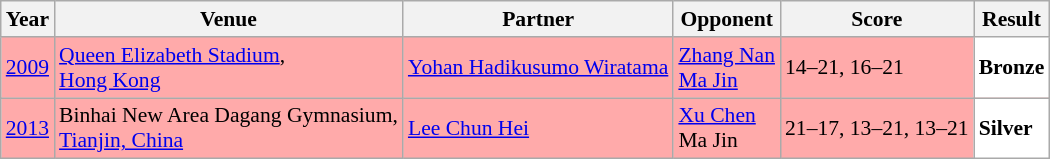<table class="sortable wikitable" style="font-size: 90%;">
<tr>
<th>Year</th>
<th>Venue</th>
<th>Partner</th>
<th>Opponent</th>
<th>Score</th>
<th>Result</th>
</tr>
<tr style="background:#FFAAAA">
<td align="center"><a href='#'>2009</a></td>
<td align="left"><a href='#'>Queen Elizabeth Stadium</a>,<br><a href='#'>Hong Kong</a></td>
<td align="left"> <a href='#'>Yohan Hadikusumo Wiratama</a></td>
<td align="left"> <a href='#'>Zhang Nan</a> <br>  <a href='#'>Ma Jin</a></td>
<td align="left">14–21, 16–21</td>
<td style="text-align:left; background:white"> <strong>Bronze</strong></td>
</tr>
<tr style="background:#FFAAAA">
<td align="center"><a href='#'>2013</a></td>
<td align="left">Binhai New Area Dagang Gymnasium,<br><a href='#'>Tianjin, China</a></td>
<td align="left"> <a href='#'>Lee Chun Hei</a></td>
<td align="left"> <a href='#'>Xu Chen</a> <br>  Ma Jin</td>
<td align="left">21–17, 13–21, 13–21</td>
<td style="text-align:left; background:white"> <strong>Silver</strong></td>
</tr>
</table>
